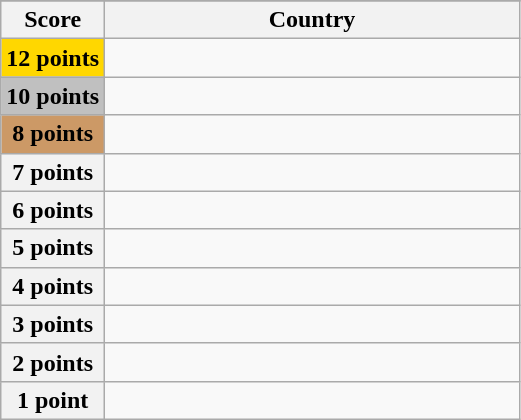<table class="wikitable">
<tr>
</tr>
<tr>
<th scope="col" width="20%">Score</th>
<th scope="col">Country</th>
</tr>
<tr>
<th scope="row" style="background:gold">12 points</th>
<td></td>
</tr>
<tr>
<th scope="row" style="background:silver">10 points</th>
<td></td>
</tr>
<tr>
<th scope="row" style="background:#CC9966">8 points</th>
<td></td>
</tr>
<tr>
<th scope="row">7 points</th>
<td></td>
</tr>
<tr>
<th scope="row">6 points</th>
<td></td>
</tr>
<tr>
<th scope="row">5 points</th>
<td></td>
</tr>
<tr>
<th scope="row">4 points</th>
<td></td>
</tr>
<tr>
<th scope="row">3 points</th>
<td></td>
</tr>
<tr>
<th scope="row">2 points</th>
<td></td>
</tr>
<tr>
<th scope="row">1 point</th>
<td></td>
</tr>
</table>
